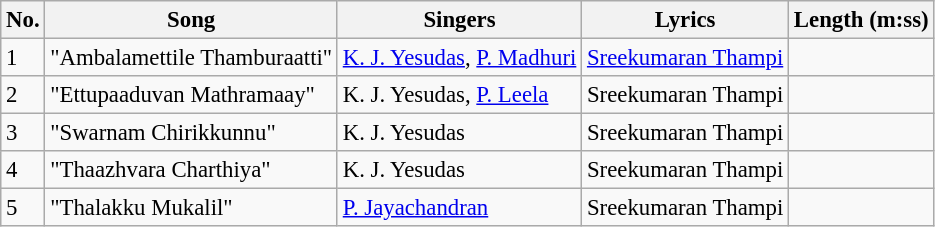<table class="wikitable" style="font-size:95%;">
<tr>
<th>No.</th>
<th>Song</th>
<th>Singers</th>
<th>Lyrics</th>
<th>Length (m:ss)</th>
</tr>
<tr>
<td>1</td>
<td>"Ambalamettile Thamburaatti"</td>
<td><a href='#'>K. J. Yesudas</a>, <a href='#'>P. Madhuri</a></td>
<td><a href='#'>Sreekumaran Thampi</a></td>
<td></td>
</tr>
<tr>
<td>2</td>
<td>"Ettupaaduvan Mathramaay"</td>
<td>K. J. Yesudas, <a href='#'>P. Leela</a></td>
<td>Sreekumaran Thampi</td>
<td></td>
</tr>
<tr>
<td>3</td>
<td>"Swarnam Chirikkunnu"</td>
<td>K. J. Yesudas</td>
<td>Sreekumaran Thampi</td>
<td></td>
</tr>
<tr>
<td>4</td>
<td>"Thaazhvara Charthiya"</td>
<td>K. J. Yesudas</td>
<td>Sreekumaran Thampi</td>
<td></td>
</tr>
<tr>
<td>5</td>
<td>"Thalakku Mukalil"</td>
<td><a href='#'>P. Jayachandran</a></td>
<td>Sreekumaran Thampi</td>
<td></td>
</tr>
</table>
